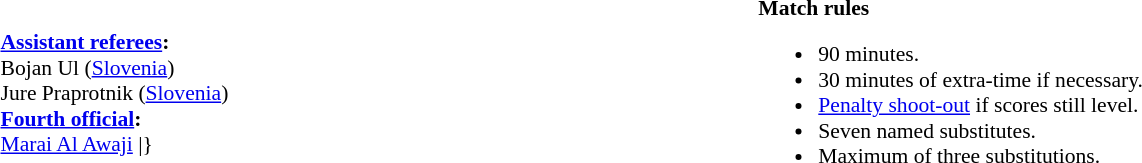<table width=100% style="font-size:90%">
<tr>
<td><br><strong><a href='#'>Assistant referees</a>:</strong>
<br>Bojan Ul (<a href='#'>Slovenia</a>)<br>Jure Praprotnik (<a href='#'>Slovenia</a>)
<br><strong><a href='#'>Fourth official</a>:</strong>
<br><a href='#'>Marai Al Awaji</a>
<includeonly>|}</includeonly></td>
<td style="width:60%;vertical-align:top"><br><strong>Match rules</strong><ul><li>90 minutes.</li><li>30 minutes of extra-time if necessary.</li><li><a href='#'>Penalty shoot-out</a> if scores still level.</li><li>Seven named substitutes.</li><li>Maximum of three substitutions.</li></ul></td>
</tr>
</table>
